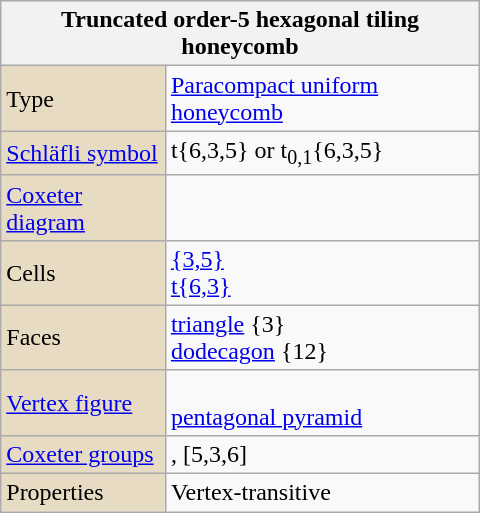<table class="wikitable" align="right" style="margin-left:10px" width="320">
<tr>
<th bgcolor=#e7dcc3 colspan=2>Truncated order-5 hexagonal tiling honeycomb</th>
</tr>
<tr>
<td bgcolor=#e7dcc3>Type</td>
<td><a href='#'>Paracompact uniform honeycomb</a></td>
</tr>
<tr>
<td bgcolor=#e7dcc3><a href='#'>Schläfli symbol</a></td>
<td>t{6,3,5} or t<sub>0,1</sub>{6,3,5}</td>
</tr>
<tr>
<td bgcolor=#e7dcc3><a href='#'>Coxeter diagram</a></td>
<td></td>
</tr>
<tr>
<td bgcolor=#e7dcc3>Cells</td>
<td><a href='#'>{3,5}</a> <br><a href='#'>t{6,3}</a> </td>
</tr>
<tr>
<td bgcolor=#e7dcc3>Faces</td>
<td><a href='#'>triangle</a> {3}<br><a href='#'>dodecagon</a> {12}</td>
</tr>
<tr>
<td bgcolor=#e7dcc3><a href='#'>Vertex figure</a></td>
<td><br><a href='#'>pentagonal pyramid</a></td>
</tr>
<tr>
<td bgcolor=#e7dcc3><a href='#'>Coxeter groups</a></td>
<td>, [5,3,6]</td>
</tr>
<tr>
<td bgcolor=#e7dcc3>Properties</td>
<td>Vertex-transitive</td>
</tr>
</table>
